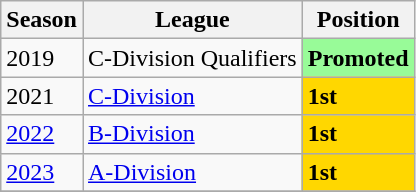<table class="wikitable float-right">
<tr>
<th>Season</th>
<th>League</th>
<th>Position</th>
</tr>
<tr>
<td>2019</td>
<td>C-Division Qualifiers</td>
<td bgcolor="palegreen"><strong>Promoted</strong></td>
</tr>
<tr>
<td>2021</td>
<td><a href='#'>C-Division</a></td>
<td bgcolor="gold"><strong>1st</strong></td>
</tr>
<tr>
<td><a href='#'>2022</a></td>
<td><a href='#'>B-Division</a></td>
<td bgcolor="gold"><strong>1st</strong></td>
</tr>
<tr>
<td><a href='#'>2023</a></td>
<td><a href='#'>A-Division</a></td>
<td bgcolor="gold"><strong>1st</strong></td>
</tr>
<tr>
</tr>
</table>
